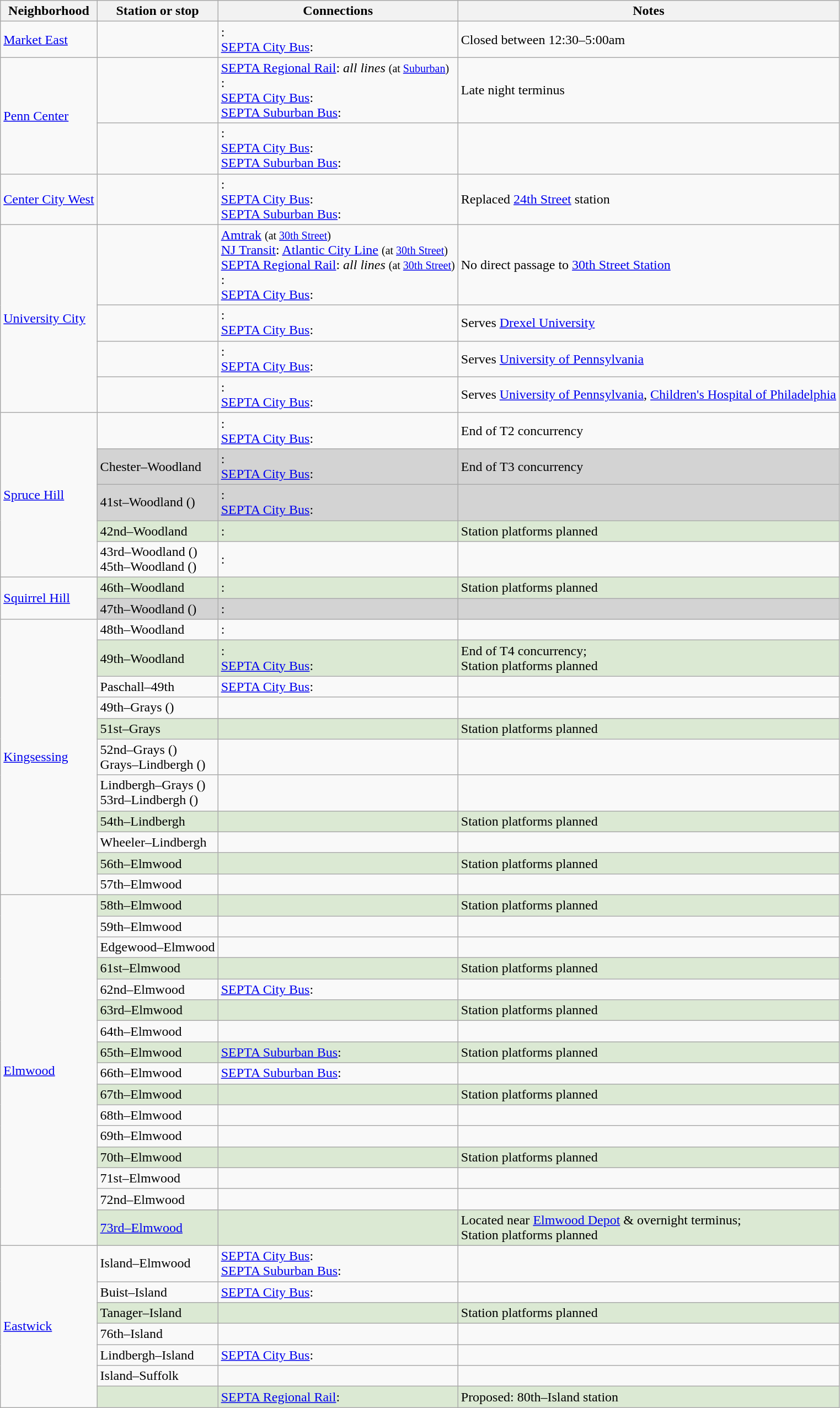<table class="wikitable">
<tr>
<th>Neighborhood</th>
<th>Station or stop</th>
<th>Connections</th>
<th>Notes</th>
</tr>
<tr>
<td><a href='#'>Market East</a></td>
<td></td>
<td>:     <br> <a href='#'>SEPTA City Bus</a>: </td>
<td>Closed between 12:30–5:00am</td>
</tr>
<tr>
<td rowspan=2><a href='#'>Penn Center</a></td>
<td></td>
<td> <a href='#'>SEPTA Regional Rail</a>: <em>all lines</em> <small>(at <a href='#'>Suburban</a>)</small><br>:      <br> <a href='#'>SEPTA City Bus</a>: <br> <a href='#'>SEPTA Suburban Bus</a>: </td>
<td>Late night terminus</td>
</tr>
<tr>
<td></td>
<td>:    <br> <a href='#'>SEPTA City Bus</a>: <br> <a href='#'>SEPTA Suburban Bus</a>: </td>
<td></td>
</tr>
<tr>
<td><a href='#'>Center City West</a></td>
<td></td>
<td>:    <br> <a href='#'>SEPTA City Bus</a>: <br> <a href='#'>SEPTA Suburban Bus</a>: </td>
<td>Replaced <a href='#'>24th Street</a> station</td>
</tr>
<tr>
<td rowspan=4><a href='#'>University City</a></td>
<td></td>
<td> <a href='#'>Amtrak</a> <small>(at <a href='#'>30th Street</a>)</small><br> <a href='#'>NJ Transit</a>:  <a href='#'>Atlantic City Line</a> <small>(at <a href='#'>30th Street</a>)</small><br> <a href='#'>SEPTA Regional Rail</a>: <em>all lines</em> <small>(at <a href='#'>30th Street</a>)</small><br>:     <br> <a href='#'>SEPTA City Bus</a>: </td>
<td>No direct passage to <a href='#'>30th Street Station</a></td>
</tr>
<tr>
<td></td>
<td>:    <br> <a href='#'>SEPTA City Bus</a>: </td>
<td>Serves <a href='#'>Drexel University</a></td>
</tr>
<tr>
<td></td>
<td>:   <br> <a href='#'>SEPTA City Bus</a>: </td>
<td>Serves <a href='#'>University of Pennsylvania</a></td>
</tr>
<tr>
<td></td>
<td>:   <br> <a href='#'>SEPTA City Bus</a>: </td>
<td>Serves <a href='#'>University of Pennsylvania</a>, <a href='#'>Children's Hospital of Philadelphia</a></td>
</tr>
<tr>
<td rowspan=5><a href='#'>Spruce Hill</a></td>
<td></td>
<td>:   <br> <a href='#'>SEPTA City Bus</a>: </td>
<td>End of T2 concurrency</td>
</tr>
<tr bgcolor=lightgray>
<td>Chester–Woodland</td>
<td>:  <br> <a href='#'>SEPTA City Bus</a>: </td>
<td>End of T3 concurrency</td>
</tr>
<tr bgcolor=lightgray>
<td>41st–Woodland ()</td>
<td>: <br> <a href='#'>SEPTA City Bus</a>: </td>
<td></td>
</tr>
<tr bgcolor=#dbe9d3>
<td>42nd–Woodland</td>
<td>: </td>
<td>Station platforms planned</td>
</tr>
<tr>
<td>43rd–Woodland ()<br>45th–Woodland ()</td>
<td>: </td>
<td></td>
</tr>
<tr>
<td rowspan=2><a href='#'>Squirrel Hill</a></td>
<td bgcolor=#dbe9d3>46th–Woodland</td>
<td bgcolor=#dbe9d3>: </td>
<td bgcolor=#dbe9d3>Station platforms planned</td>
</tr>
<tr bgcolor=lightgray>
<td>47th–Woodland ()</td>
<td>: </td>
<td></td>
</tr>
<tr>
<td rowspan=11><a href='#'>Kingsessing</a></td>
<td>48th–Woodland</td>
<td>: </td>
<td></td>
</tr>
<tr bgcolor=#dbe9d3>
<td>49th–Woodland</td>
<td>: <br> <a href='#'>SEPTA City Bus</a>: </td>
<td>End of T4 concurrency;<br>Station platforms planned</td>
</tr>
<tr>
<td>Paschall–49th</td>
<td> <a href='#'>SEPTA City Bus</a>: </td>
<td></td>
</tr>
<tr>
<td>49th–Grays ()</td>
<td></td>
<td></td>
</tr>
<tr bgcolor=#dbe9d3>
<td>51st–Grays</td>
<td></td>
<td>Station platforms planned</td>
</tr>
<tr>
<td>52nd–Grays ()<br>Grays–Lindbergh ()</td>
<td></td>
<td></td>
</tr>
<tr>
<td>Lindbergh–Grays ()<br>53rd–Lindbergh ()</td>
<td></td>
<td></td>
</tr>
<tr bgcolor=#dbe9d3>
<td>54th–Lindbergh</td>
<td></td>
<td>Station platforms planned</td>
</tr>
<tr>
<td>Wheeler–Lindbergh</td>
<td></td>
<td></td>
</tr>
<tr bgcolor=#dbe9d3>
<td>56th–Elmwood</td>
<td></td>
<td>Station platforms planned</td>
</tr>
<tr>
<td>57th–Elmwood</td>
<td></td>
<td></td>
</tr>
<tr>
<td rowspan=16><a href='#'>Elmwood</a></td>
<td bgcolor=#dbe9d3>58th–Elmwood</td>
<td bgcolor=#dbe9d3></td>
<td bgcolor=#dbe9d3>Station platforms planned</td>
</tr>
<tr>
<td>59th–Elmwood</td>
<td></td>
<td></td>
</tr>
<tr>
<td>Edgewood–Elmwood</td>
<td></td>
<td></td>
</tr>
<tr bgcolor=#dbe9d3>
<td>61st–Elmwood</td>
<td></td>
<td>Station platforms planned</td>
</tr>
<tr>
<td>62nd–Elmwood</td>
<td> <a href='#'>SEPTA City Bus</a>: </td>
<td></td>
</tr>
<tr bgcolor=#dbe9d3>
<td>63rd–Elmwood</td>
<td></td>
<td>Station platforms planned</td>
</tr>
<tr>
<td>64th–Elmwood</td>
<td></td>
<td></td>
</tr>
<tr bgcolor=#dbe9d3>
<td>65th–Elmwood</td>
<td> <a href='#'>SEPTA Suburban Bus</a>: </td>
<td>Station platforms planned</td>
</tr>
<tr>
<td>66th–Elmwood</td>
<td> <a href='#'>SEPTA Suburban Bus</a>: </td>
<td></td>
</tr>
<tr bgcolor=#dbe9d3>
<td>67th–Elmwood</td>
<td></td>
<td>Station platforms planned</td>
</tr>
<tr>
<td>68th–Elmwood</td>
<td></td>
<td></td>
</tr>
<tr>
<td>69th–Elmwood</td>
<td></td>
<td></td>
</tr>
<tr bgcolor=#dbe9d3>
<td>70th–Elmwood</td>
<td></td>
<td>Station platforms planned</td>
</tr>
<tr>
<td>71st–Elmwood</td>
<td></td>
<td></td>
</tr>
<tr>
<td>72nd–Elmwood</td>
<td></td>
<td></td>
</tr>
<tr bgcolor=#dbe9d3>
<td><a href='#'>73rd–Elmwood</a></td>
<td></td>
<td>Located near <a href='#'>Elmwood Depot</a> & overnight terminus;<br>Station platforms planned</td>
</tr>
<tr>
<td rowspan=7><a href='#'>Eastwick</a></td>
<td>Island–Elmwood</td>
<td> <a href='#'>SEPTA City Bus</a>: <br> <a href='#'>SEPTA Suburban Bus</a>: </td>
<td></td>
</tr>
<tr>
<td>Buist–Island</td>
<td> <a href='#'>SEPTA City Bus</a>: </td>
<td></td>
</tr>
<tr bgcolor=#dbe9d3>
<td>Tanager–Island</td>
<td></td>
<td>Station platforms planned</td>
</tr>
<tr>
<td>76th–Island</td>
<td></td>
<td></td>
</tr>
<tr>
<td>Lindbergh–Island</td>
<td> <a href='#'>SEPTA City Bus</a>: </td>
<td></td>
</tr>
<tr>
<td>Island–Suffolk</td>
<td></td>
<td></td>
</tr>
<tr bgcolor=#dbe9d3>
<td></td>
<td> <a href='#'>SEPTA Regional Rail</a>:  </td>
<td>Proposed: 80th–Island station</td>
</tr>
</table>
